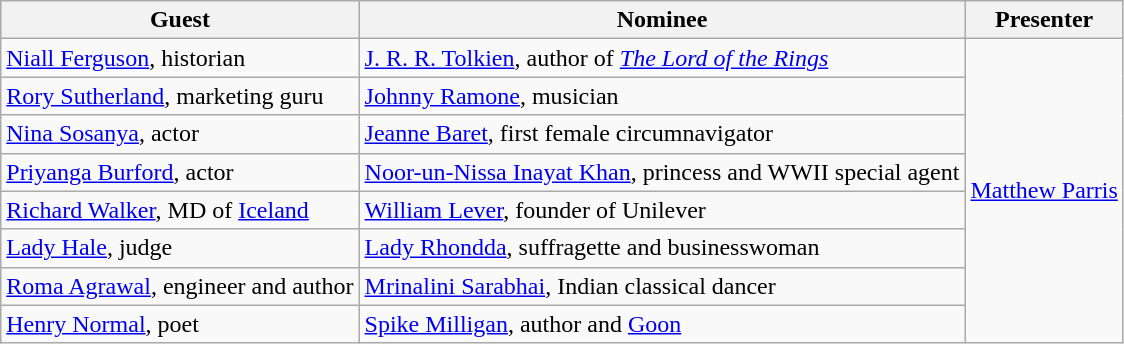<table class="wikitable">
<tr>
<th>Guest</th>
<th>Nominee</th>
<th>Presenter</th>
</tr>
<tr>
<td><a href='#'>Niall Ferguson</a>, historian</td>
<td><a href='#'>J. R. R. Tolkien</a>, author of <em><a href='#'>The Lord of the Rings</a></em></td>
<td rowspan="8"><a href='#'>Matthew Parris</a></td>
</tr>
<tr>
<td><a href='#'>Rory Sutherland</a>, marketing guru</td>
<td><a href='#'>Johnny Ramone</a>, musician</td>
</tr>
<tr>
<td><a href='#'>Nina Sosanya</a>, actor</td>
<td><a href='#'>Jeanne Baret</a>, first female circumnavigator</td>
</tr>
<tr>
<td><a href='#'>Priyanga Burford</a>, actor</td>
<td><a href='#'>Noor-un-Nissa Inayat Khan</a>, princess and WWII special agent</td>
</tr>
<tr>
<td><a href='#'>Richard Walker</a>, MD of <a href='#'>Iceland</a></td>
<td><a href='#'>William Lever</a>, founder of Unilever</td>
</tr>
<tr>
<td><a href='#'>Lady Hale</a>, judge</td>
<td><a href='#'>Lady Rhondda</a>, suffragette and businesswoman</td>
</tr>
<tr>
<td><a href='#'>Roma Agrawal</a>, engineer and author</td>
<td><a href='#'>Mrinalini Sarabhai</a>, Indian classical dancer</td>
</tr>
<tr>
<td><a href='#'>Henry Normal</a>, poet</td>
<td><a href='#'>Spike Milligan</a>, author and <a href='#'>Goon</a></td>
</tr>
</table>
